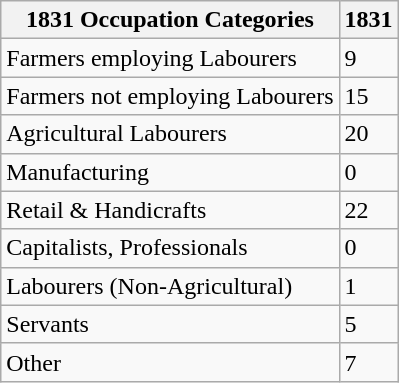<table class="wikitable">
<tr>
<th>1831 Occupation Categories</th>
<th>1831</th>
</tr>
<tr>
<td>Farmers employing Labourers</td>
<td>9</td>
</tr>
<tr>
<td>Farmers not employing Labourers</td>
<td>15</td>
</tr>
<tr>
<td>Agricultural Labourers</td>
<td>20</td>
</tr>
<tr>
<td>Manufacturing</td>
<td>0</td>
</tr>
<tr>
<td>Retail & Handicrafts</td>
<td>22</td>
</tr>
<tr>
<td>Capitalists, Professionals</td>
<td>0</td>
</tr>
<tr>
<td>Labourers (Non-Agricultural)</td>
<td>1</td>
</tr>
<tr>
<td>Servants</td>
<td>5</td>
</tr>
<tr>
<td>Other</td>
<td>7</td>
</tr>
</table>
